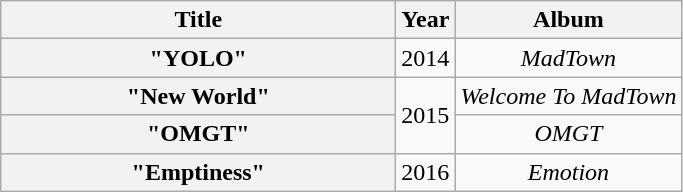<table class="wikitable plainrowheaders" style="text-align:center;">
<tr>
<th scope="col" style="width:16em;">Title</th>
<th scope="col">Year</th>
<th scope="col">Album</th>
</tr>
<tr>
<th scope="row">"YOLO"</th>
<td>2014</td>
<td><em>MadTown</em></td>
</tr>
<tr>
<th scope="row">"New World"</th>
<td rowspan="2">2015</td>
<td><em>Welcome To MadTown</em></td>
</tr>
<tr>
<th scope="row">"OMGT"</th>
<td><em>OMGT</em></td>
</tr>
<tr>
<th scope="row">"Emptiness"</th>
<td>2016</td>
<td><em>Emotion</em></td>
</tr>
</table>
